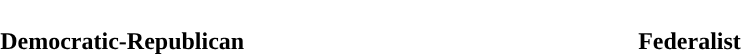<table style="width:60%; text-align:center">
<tr style="color:white">
<th style="background:">155</th>
<th style="background:">32</th>
</tr>
<tr>
<td><span><strong>Democratic-Republican</strong></span></td>
<td><span><strong>Federalist</strong></span></td>
</tr>
</table>
